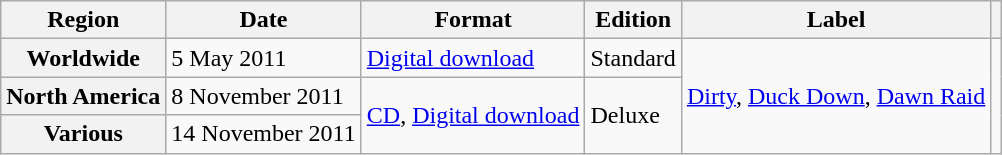<table class="wikitable plainrowheaders">
<tr>
<th scope="col">Region</th>
<th scope="col">Date</th>
<th scope="col">Format</th>
<th scope="col">Edition</th>
<th scope="col">Label</th>
<th scope="col"></th>
</tr>
<tr>
<th scope="row">Worldwide</th>
<td>5 May 2011</td>
<td><a href='#'>Digital download</a></td>
<td>Standard</td>
<td rowspan="3"><a href='#'>Dirty</a>, <a href='#'>Duck Down</a>, <a href='#'>Dawn Raid</a></td>
<td rowspan="3" align="center"></td>
</tr>
<tr>
<th scope="row">North America</th>
<td>8 November 2011</td>
<td rowspan="2"><a href='#'>CD</a>, <a href='#'>Digital download</a></td>
<td rowspan="2">Deluxe</td>
</tr>
<tr>
<th scope="row">Various</th>
<td>14 November 2011</td>
</tr>
</table>
